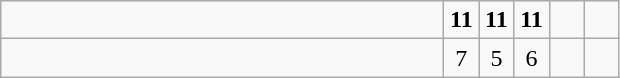<table class="wikitable">
<tr>
<td style="width:18em"></td>
<td align=center style="width:1em"><strong>11</strong></td>
<td align=center style="width:1em"><strong>11</strong></td>
<td align=center style="width:1em"><strong>11</strong></td>
<td align=center style="width:1em"></td>
<td align=center style="width:1em"></td>
</tr>
<tr>
<td style="width:18em"></td>
<td align=center style="width:1em">7</td>
<td align=center style="width:1em">5</td>
<td align=center style="width:1em">6</td>
<td align=center style="width:1em"></td>
<td align=center style="width:1em"></td>
</tr>
</table>
